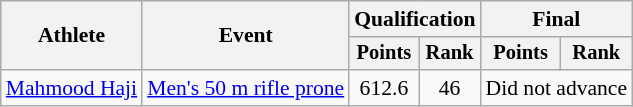<table class="wikitable" style="font-size:90%">
<tr>
<th rowspan="2">Athlete</th>
<th rowspan="2">Event</th>
<th colspan=2>Qualification</th>
<th colspan=2>Final</th>
</tr>
<tr style="font-size:95%">
<th>Points</th>
<th>Rank</th>
<th>Points</th>
<th>Rank</th>
</tr>
<tr align=center>
<td align=left><a href='#'>Mahmood Haji</a></td>
<td align=left><a href='#'>Men's 50 m rifle prone</a></td>
<td>612.6</td>
<td>46</td>
<td colspan=2>Did not advance</td>
</tr>
</table>
